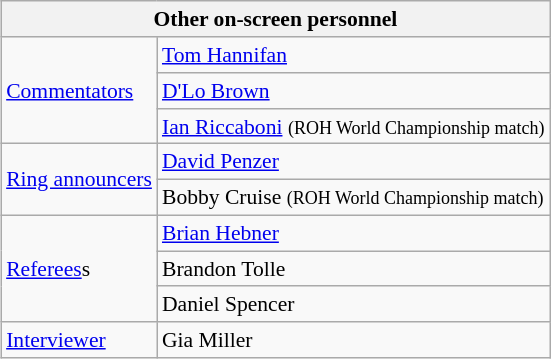<table align="right" class="wikitable" style="border:1px; font-size:90%; margin-left:1em;">
<tr>
<th width="250" colspan="2"><strong>Other on-screen personnel</strong></th>
</tr>
<tr>
<td rowspan="3"><a href='#'>Commentators</a></td>
<td><a href='#'>Tom Hannifan</a></td>
</tr>
<tr>
<td><a href='#'>D'Lo Brown</a></td>
</tr>
<tr>
<td><a href='#'>Ian Riccaboni</a> <small>(ROH World Championship match)</small></td>
</tr>
<tr>
<td rowspan="2"><a href='#'>Ring announcers</a></td>
<td><a href='#'>David Penzer</a></td>
</tr>
<tr>
<td>Bobby Cruise <small>(ROH World Championship match)</small></td>
</tr>
<tr>
<td rowspan="3"><a href='#'>Referees</a>s</td>
<td><a href='#'>Brian Hebner</a></td>
</tr>
<tr>
<td>Brandon Tolle</td>
</tr>
<tr>
<td>Daniel Spencer</td>
</tr>
<tr>
<td rowspan="1"><a href='#'>Interviewer</a></td>
<td>Gia Miller</td>
</tr>
</table>
